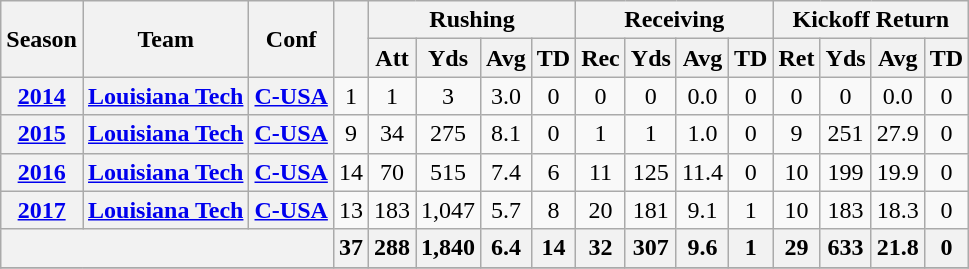<table class="wikitable" style="text-align:center;">
<tr>
<th rowspan="2">Season</th>
<th rowspan="2">Team</th>
<th rowspan="2">Conf</th>
<th rowspan="2"></th>
<th colspan="4">Rushing</th>
<th colspan="4">Receiving</th>
<th colspan="4">Kickoff Return</th>
</tr>
<tr>
<th>Att</th>
<th>Yds</th>
<th>Avg</th>
<th>TD</th>
<th>Rec</th>
<th>Yds</th>
<th>Avg</th>
<th>TD</th>
<th>Ret</th>
<th>Yds</th>
<th>Avg</th>
<th>TD</th>
</tr>
<tr>
<th><a href='#'>2014</a></th>
<th><a href='#'>Louisiana Tech</a></th>
<th><a href='#'>C-USA</a></th>
<td>1</td>
<td>1</td>
<td>3</td>
<td>3.0</td>
<td>0</td>
<td>0</td>
<td>0</td>
<td>0.0</td>
<td>0</td>
<td>0</td>
<td>0</td>
<td>0.0</td>
<td>0</td>
</tr>
<tr>
<th><a href='#'>2015</a></th>
<th><a href='#'>Louisiana Tech</a></th>
<th><a href='#'>C-USA</a></th>
<td>9</td>
<td>34</td>
<td>275</td>
<td>8.1</td>
<td>0</td>
<td>1</td>
<td>1</td>
<td>1.0</td>
<td>0</td>
<td>9</td>
<td>251</td>
<td>27.9</td>
<td>0</td>
</tr>
<tr>
<th><a href='#'>2016</a></th>
<th><a href='#'>Louisiana Tech</a></th>
<th><a href='#'>C-USA</a></th>
<td>14</td>
<td>70</td>
<td>515</td>
<td>7.4</td>
<td>6</td>
<td>11</td>
<td>125</td>
<td>11.4</td>
<td>0</td>
<td>10</td>
<td>199</td>
<td>19.9</td>
<td>0</td>
</tr>
<tr>
<th><a href='#'>2017</a></th>
<th><a href='#'>Louisiana Tech</a></th>
<th><a href='#'>C-USA</a></th>
<td>13</td>
<td>183</td>
<td>1,047</td>
<td>5.7</td>
<td>8</td>
<td>20</td>
<td>181</td>
<td>9.1</td>
<td>1</td>
<td>10</td>
<td>183</td>
<td>18.3</td>
<td>0</td>
</tr>
<tr>
<th colspan="3"></th>
<th>37</th>
<th>288</th>
<th>1,840</th>
<th>6.4</th>
<th>14</th>
<th>32</th>
<th>307</th>
<th>9.6</th>
<th>1</th>
<th>29</th>
<th>633</th>
<th>21.8</th>
<th>0</th>
</tr>
<tr>
</tr>
</table>
